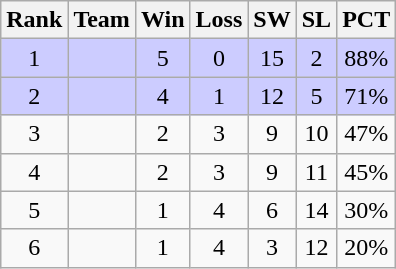<table class="wikitable" align="center"|>
<tr>
<th>Rank</th>
<th>Team</th>
<th>Win</th>
<th>Loss</th>
<th>SW</th>
<th>SL</th>
<th>PCT</th>
</tr>
<tr align="center" bgcolor=#CCCCFF>
<td>1</td>
<td align="left"></td>
<td>5</td>
<td>0</td>
<td>15</td>
<td>2</td>
<td>88%</td>
</tr>
<tr align="center" bgcolor=#CCCCFF>
<td>2</td>
<td align="left"></td>
<td>4</td>
<td>1</td>
<td>12</td>
<td>5</td>
<td>71%</td>
</tr>
<tr align="center">
<td>3</td>
<td align="left"></td>
<td>2</td>
<td>3</td>
<td>9</td>
<td>10</td>
<td>47%</td>
</tr>
<tr align="center">
<td>4</td>
<td align="left"></td>
<td>2</td>
<td>3</td>
<td>9</td>
<td>11</td>
<td>45%</td>
</tr>
<tr align="center">
<td>5</td>
<td align="left"></td>
<td>1</td>
<td>4</td>
<td>6</td>
<td>14</td>
<td>30%</td>
</tr>
<tr align="center">
<td>6</td>
<td align="left"></td>
<td>1</td>
<td>4</td>
<td>3</td>
<td>12</td>
<td>20%</td>
</tr>
</table>
